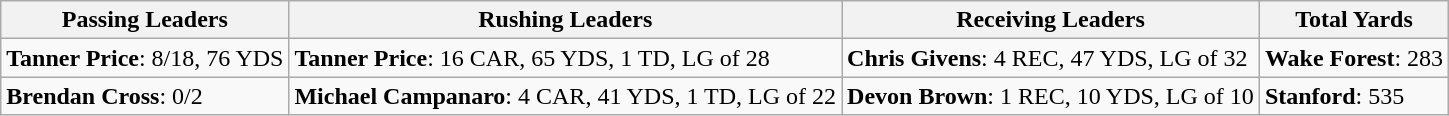<table class="wikitable">
<tr>
<th>Passing Leaders</th>
<th>Rushing Leaders</th>
<th>Receiving Leaders</th>
<th>Total Yards</th>
</tr>
<tr>
<td><strong>Tanner Price</strong>: 8/18, 76 YDS</td>
<td><strong>Tanner Price</strong>: 16 CAR, 65 YDS, 1 TD, LG of 28</td>
<td><strong>Chris Givens</strong>: 4 REC, 47 YDS, LG of 32</td>
<td><strong>Wake Forest</strong>: 283</td>
</tr>
<tr>
<td><strong>Brendan Cross</strong>: 0/2</td>
<td><strong>Michael Campanaro</strong>: 4 CAR, 41 YDS, 1 TD, LG of 22</td>
<td><strong>Devon Brown</strong>: 1 REC, 10 YDS, LG of 10</td>
<td><strong>Stanford</strong>: 535</td>
</tr>
</table>
